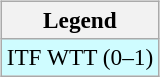<table>
<tr valign=top>
<td><br><table class=wikitable style=font-size:97%>
<tr>
<th>Legend</th>
</tr>
<tr bgcolor=cffcff>
<td>ITF WTT (0–1)</td>
</tr>
</table>
</td>
<td></td>
</tr>
</table>
